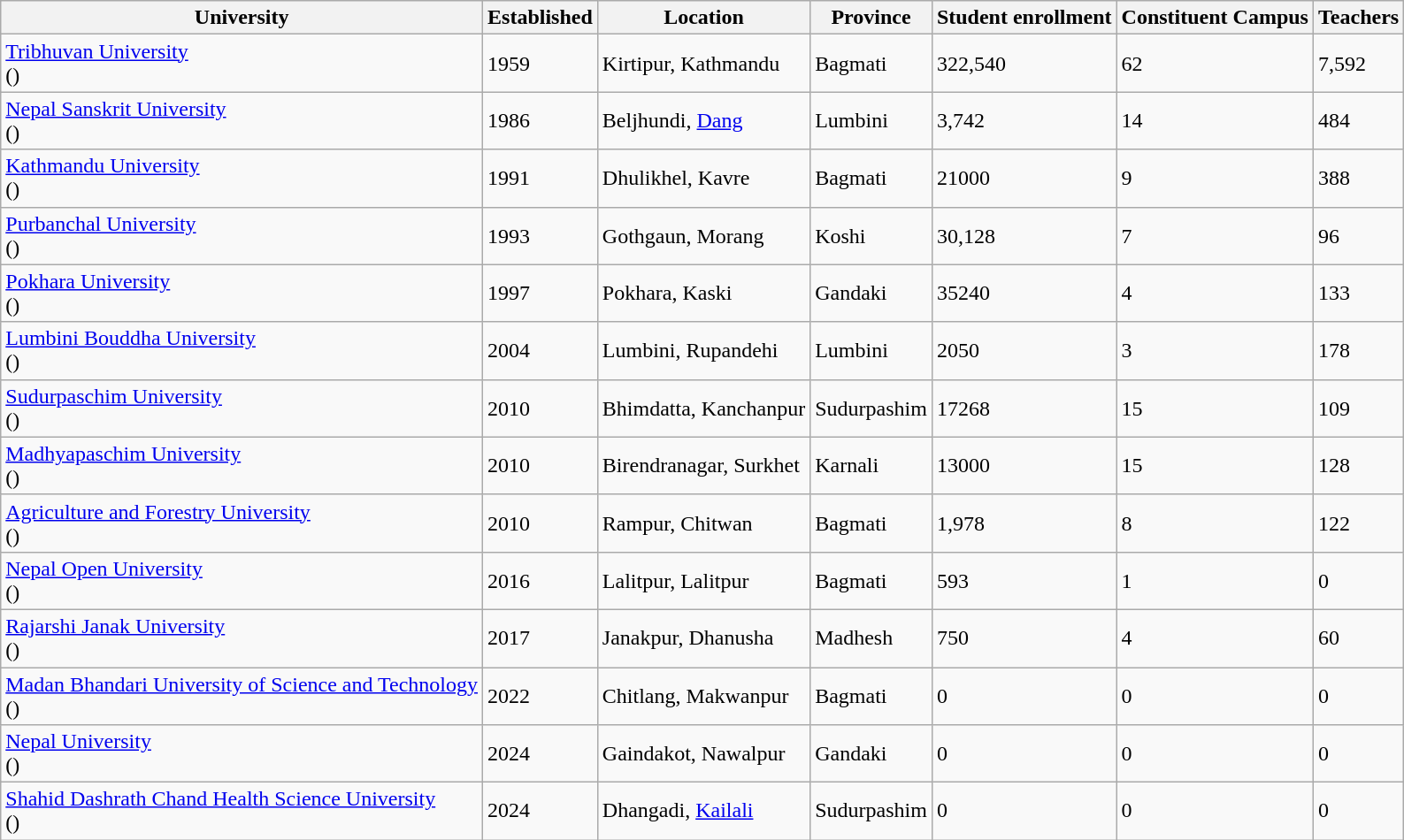<table class="wikitable sortable static-row-numbers static-row-header-text">
<tr>
<th>University</th>
<th>Established</th>
<th>Location</th>
<th>Province</th>
<th>Student enrollment</th>
<th>Constituent Campus</th>
<th>Teachers</th>
</tr>
<tr>
<td><a href='#'>Tribhuvan University</a><br>()</td>
<td>1959</td>
<td>Kirtipur, Kathmandu</td>
<td>Bagmati</td>
<td>322,540</td>
<td>62</td>
<td>7,592</td>
</tr>
<tr>
<td><a href='#'>Nepal Sanskrit University</a><br>()</td>
<td>1986</td>
<td>Beljhundi, <a href='#'>Dang</a></td>
<td>Lumbini</td>
<td>3,742</td>
<td>14</td>
<td>484</td>
</tr>
<tr>
<td><a href='#'>Kathmandu University</a><br>()</td>
<td>1991</td>
<td>Dhulikhel, Kavre</td>
<td>Bagmati</td>
<td>21000</td>
<td>9</td>
<td>388</td>
</tr>
<tr>
<td><a href='#'>Purbanchal University</a><br>()</td>
<td>1993</td>
<td>Gothgaun, Morang</td>
<td>Koshi</td>
<td>30,128</td>
<td>7</td>
<td>96</td>
</tr>
<tr>
<td><a href='#'>Pokhara University</a><br>()</td>
<td>1997</td>
<td>Pokhara,  Kaski</td>
<td>Gandaki</td>
<td>35240</td>
<td>4</td>
<td>133</td>
</tr>
<tr>
<td><a href='#'>Lumbini Bouddha University</a><br>()</td>
<td>2004</td>
<td>Lumbini, Rupandehi</td>
<td>Lumbini</td>
<td>2050</td>
<td>3</td>
<td>178</td>
</tr>
<tr>
<td><a href='#'>Sudurpaschim University</a><br>()</td>
<td>2010</td>
<td>Bhimdatta, Kanchanpur</td>
<td>Sudurpashim</td>
<td>17268</td>
<td>15</td>
<td>109</td>
</tr>
<tr>
<td><a href='#'>Madhyapaschim University</a><br>()</td>
<td>2010</td>
<td>Birendranagar, Surkhet</td>
<td>Karnali</td>
<td>13000</td>
<td>15</td>
<td>128</td>
</tr>
<tr>
<td><a href='#'>Agriculture and Forestry University</a><br>()</td>
<td>2010</td>
<td>Rampur, Chitwan</td>
<td>Bagmati</td>
<td>1,978</td>
<td>8</td>
<td>122</td>
</tr>
<tr>
<td><a href='#'>Nepal Open University</a><br>()</td>
<td>2016</td>
<td>Lalitpur, Lalitpur</td>
<td>Bagmati</td>
<td>593</td>
<td>1</td>
<td>0</td>
</tr>
<tr>
<td><a href='#'>Rajarshi Janak University</a><br>()</td>
<td>2017</td>
<td>Janakpur, Dhanusha</td>
<td>Madhesh</td>
<td>750</td>
<td>4</td>
<td>60</td>
</tr>
<tr>
<td><a href='#'>Madan Bhandari University of Science and Technology</a><br>()</td>
<td>2022</td>
<td>Chitlang, Makwanpur</td>
<td>Bagmati</td>
<td>0</td>
<td>0</td>
<td>0</td>
</tr>
<tr>
<td><a href='#'>Nepal University</a><br>()</td>
<td>2024</td>
<td>Gaindakot, Nawalpur</td>
<td>Gandaki</td>
<td>0</td>
<td>0</td>
<td>0</td>
</tr>
<tr>
<td><a href='#'>Shahid  Dashrath Chand Health Science University</a><br>()</td>
<td>2024</td>
<td>Dhangadi, <a href='#'>Kailali</a></td>
<td>Sudurpashim</td>
<td>0</td>
<td>0</td>
<td>0</td>
</tr>
</table>
